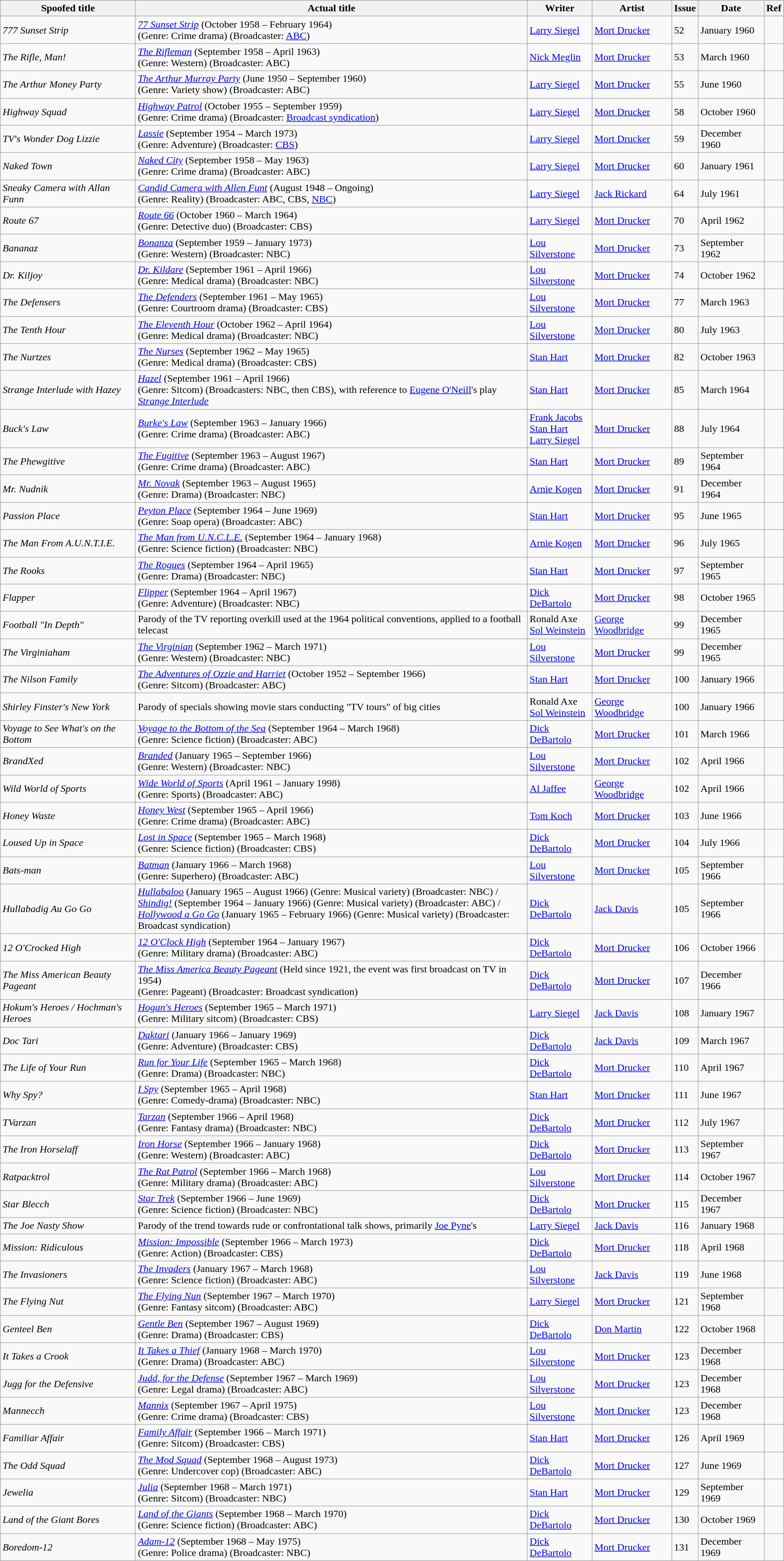<table class="wikitable sortable">
<tr>
<th><strong>Spoofed title</strong></th>
<th><strong>Actual title</strong></th>
<th><strong>Writer</strong></th>
<th><strong>Artist</strong></th>
<th><strong>Issue</strong></th>
<th><strong>Date</strong></th>
<th><strong>Ref</strong></th>
</tr>
<tr>
<td><em>777 Sunset Strip</em></td>
<td><em><a href='#'>77 Sunset Strip</a></em> (October 1958 – February 1964)<br>(Genre: Crime drama) (Broadcaster: <a href='#'>ABC</a>)</td>
<td><a href='#'>Larry Siegel</a></td>
<td><a href='#'>Mort Drucker</a></td>
<td>52</td>
<td>January 1960</td>
<td></td>
</tr>
<tr>
<td><em>The Rifle, Man!</em></td>
<td><em><a href='#'>The Rifleman</a></em> (September 1958 – April 1963)<br>(Genre: Western) (Broadcaster: ABC)</td>
<td><a href='#'>Nick Meglin</a></td>
<td><a href='#'>Mort Drucker</a></td>
<td>53</td>
<td>March 1960</td>
<td></td>
</tr>
<tr>
<td><em>The Arthur Money Party</em></td>
<td><em><a href='#'>The Arthur Murray Party</a></em> (June 1950 – September 1960)<br>(Genre: Variety show) (Broadcaster: ABC)</td>
<td><a href='#'>Larry Siegel</a></td>
<td><a href='#'>Mort Drucker</a></td>
<td>55</td>
<td>June 1960</td>
<td></td>
</tr>
<tr>
<td><em>Highway Squad</em></td>
<td><em><a href='#'>Highway Patrol</a></em> (October 1955 – September 1959)<br>(Genre: Crime drama) (Broadcaster: <a href='#'>Broadcast syndication</a>)</td>
<td><a href='#'>Larry Siegel</a></td>
<td><a href='#'>Mort Drucker</a></td>
<td>58</td>
<td>October 1960</td>
<td></td>
</tr>
<tr>
<td><em>TV's Wonder Dog Lizzie</em></td>
<td><em><a href='#'>Lassie</a></em> (September 1954 – March 1973)<br>(Genre: Adventure) (Broadcaster: <a href='#'>CBS</a>)</td>
<td><a href='#'>Larry Siegel</a></td>
<td><a href='#'>Mort Drucker</a></td>
<td>59</td>
<td>December 1960</td>
<td></td>
</tr>
<tr>
<td><em>Naked Town</em></td>
<td><em><a href='#'>Naked City</a></em> (September 1958 – May 1963)<br>(Genre: Crime drama) (Broadcaster: ABC)</td>
<td><a href='#'>Larry Siegel</a></td>
<td><a href='#'>Mort Drucker</a></td>
<td>60</td>
<td>January 1961</td>
<td></td>
</tr>
<tr>
<td><em>Sneaky Camera with Allan Funn</em></td>
<td><em><a href='#'>Candid Camera with Allen Funt</a></em> (August 1948 – Ongoing)<br>(Genre: Reality) (Broadcaster: ABC, CBS, <a href='#'>NBC</a>)</td>
<td><a href='#'>Larry Siegel</a></td>
<td><a href='#'>Jack Rickard</a></td>
<td>64</td>
<td>July 1961</td>
<td></td>
</tr>
<tr>
<td><em>Route 67</em></td>
<td><em><a href='#'>Route 66</a></em> (October 1960 – March 1964)<br>(Genre: Detective duo) (Broadcaster: CBS)</td>
<td><a href='#'>Larry Siegel</a></td>
<td><a href='#'>Mort Drucker</a></td>
<td>70</td>
<td>April 1962</td>
<td></td>
</tr>
<tr>
<td><em>Bananaz</em></td>
<td><em><a href='#'>Bonanza</a></em> (September 1959 – January 1973)<br>(Genre: Western) (Broadcaster: NBC)</td>
<td><a href='#'>Lou Silverstone</a></td>
<td><a href='#'>Mort Drucker</a></td>
<td>73</td>
<td>September 1962</td>
<td></td>
</tr>
<tr>
<td><em>Dr. Kiljoy</em></td>
<td><em><a href='#'>Dr. Kildare</a></em> (September 1961 – April 1966)<br>(Genre: Medical drama) (Broadcaster: NBC)</td>
<td><a href='#'>Lou Silverstone</a></td>
<td><a href='#'>Mort Drucker</a></td>
<td>74</td>
<td>October 1962</td>
<td></td>
</tr>
<tr>
<td><em>The Defensers</em></td>
<td><em><a href='#'>The Defenders</a></em> (September 1961 – May 1965)<br>(Genre: Courtroom drama) (Broadcaster: CBS)</td>
<td><a href='#'>Lou Silverstone</a></td>
<td><a href='#'>Mort Drucker</a></td>
<td>77</td>
<td>March 1963</td>
<td></td>
</tr>
<tr>
<td><em>The Tenth Hour</em></td>
<td><em><a href='#'>The Eleventh Hour</a></em> (October 1962 – April 1964)<br>(Genre: Medical drama) (Broadcaster: NBC)</td>
<td><a href='#'>Lou Silverstone</a></td>
<td><a href='#'>Mort Drucker</a></td>
<td>80</td>
<td>July 1963</td>
<td></td>
</tr>
<tr>
<td><em>The Nurtzes</em></td>
<td><em><a href='#'>The Nurses</a></em> (September 1962 – May 1965)<br>(Genre: Medical drama) (Broadcaster: CBS)</td>
<td><a href='#'>Stan Hart</a></td>
<td><a href='#'>Mort Drucker</a></td>
<td>82</td>
<td>October 1963</td>
<td></td>
</tr>
<tr>
<td><em>Strange Interlude with Hazey</em></td>
<td><a href='#'><em>Hazel</em></a> (September 1961 – April 1966)<br>(Genre: Sitcom) (Broadcasters: NBC, then CBS), with reference to <a href='#'>Eugene O'Neill</a>'s play <em><a href='#'>Strange Interlude</a></em></td>
<td><a href='#'>Stan Hart</a></td>
<td><a href='#'>Mort Drucker</a></td>
<td>85</td>
<td>March 1964</td>
<td></td>
</tr>
<tr>
<td><em>Buck's Law</em></td>
<td><em><a href='#'>Burke's Law</a></em> (September 1963 – January 1966)<br>(Genre: Crime drama) (Broadcaster: ABC)</td>
<td><a href='#'>Frank Jacobs</a><br><a href='#'>Stan Hart</a><br><a href='#'>Larry Siegel</a></td>
<td><a href='#'>Mort Drucker</a></td>
<td>88</td>
<td>July 1964</td>
<td></td>
</tr>
<tr>
<td><em>The Phewgitive</em></td>
<td><em><a href='#'>The Fugitive</a></em> (September 1963 – August 1967)<br>(Genre: Crime drama) (Broadcaster: ABC)</td>
<td><a href='#'>Stan Hart</a></td>
<td><a href='#'>Mort Drucker</a></td>
<td>89</td>
<td>September 1964</td>
<td></td>
</tr>
<tr>
<td><em>Mr. Nudnik</em></td>
<td><em><a href='#'>Mr. Novak</a></em> (September 1963 – August 1965)<br>(Genre: Drama) (Broadcaster: NBC)</td>
<td><a href='#'>Arnie Kogen</a></td>
<td><a href='#'>Mort Drucker</a></td>
<td>91</td>
<td>December 1964</td>
<td></td>
</tr>
<tr>
<td><em>Passion Place</em></td>
<td><em><a href='#'>Peyton Place</a></em> (September 1964 – June 1969)<br>(Genre: Soap opera) (Broadcaster: ABC)</td>
<td><a href='#'>Stan Hart</a></td>
<td><a href='#'>Mort Drucker</a></td>
<td>95</td>
<td>June 1965</td>
<td></td>
</tr>
<tr>
<td><em>The Man From A.U.N.T.I.E.</em></td>
<td><em><a href='#'>The Man from U.N.C.L.E.</a></em> (September 1964 – January 1968)<br>(Genre: Science fiction) (Broadcaster: NBC)</td>
<td><a href='#'>Arnie Kogen</a></td>
<td><a href='#'>Mort Drucker</a></td>
<td>96</td>
<td>July 1965</td>
<td></td>
</tr>
<tr>
<td><em>The Rooks</em></td>
<td><em><a href='#'>The Rogues</a></em> (September 1964 – April 1965)<br>(Genre: Drama) (Broadcaster: NBC)</td>
<td><a href='#'>Stan Hart</a></td>
<td><a href='#'>Mort Drucker</a></td>
<td>97</td>
<td>September 1965</td>
<td></td>
</tr>
<tr>
<td><em>Flapper</em></td>
<td><em><a href='#'>Flipper</a></em> (September 1964 – April 1967)<br>(Genre: Adventure) (Broadcaster: NBC)</td>
<td><a href='#'>Dick DeBartolo</a></td>
<td><a href='#'>Mort Drucker</a></td>
<td>98</td>
<td>October 1965</td>
<td></td>
</tr>
<tr>
<td><em>Football "In Depth"</em></td>
<td>Parody of the TV reporting overkill used at the 1964 political conventions, applied to a football telecast</td>
<td>Ronald Axe<br><a href='#'>Sol Weinstein</a></td>
<td><a href='#'>George Woodbridge</a></td>
<td>99</td>
<td>December 1965</td>
<td></td>
</tr>
<tr>
<td><em>The Virginiaham</em></td>
<td><em><a href='#'>The Virginian</a></em> (September 1962 – March 1971)<br>(Genre: Western) (Broadcaster: NBC)</td>
<td><a href='#'>Lou Silverstone</a></td>
<td><a href='#'>Mort Drucker</a></td>
<td>99</td>
<td>December 1965</td>
<td></td>
</tr>
<tr>
<td><em>The Nilson Family</em></td>
<td><em><a href='#'>The Adventures of Ozzie and Harriet</a></em> (October 1952 – September 1966)<br>(Genre: Sitcom) (Broadcaster: ABC)</td>
<td><a href='#'>Stan Hart</a></td>
<td><a href='#'>Mort Drucker</a></td>
<td>100</td>
<td>January 1966</td>
<td></td>
</tr>
<tr>
<td><em>Shirley Finster's New York</em></td>
<td>Parody of specials showing movie stars conducting "TV tours" of big cities</td>
<td>Ronald Axe<br><a href='#'>Sol Weinstein</a></td>
<td><a href='#'>George Woodbridge</a></td>
<td>100</td>
<td>January 1966</td>
<td></td>
</tr>
<tr>
<td><em>Voyage to See What's on the Bottom</em></td>
<td><em><a href='#'>Voyage to the Bottom of the Sea</a></em> (September 1964 – March 1968)<br>(Genre: Science fiction) (Broadcaster: ABC)</td>
<td><a href='#'>Dick DeBartolo</a></td>
<td><a href='#'>Mort Drucker</a></td>
<td>101</td>
<td>March 1966</td>
<td></td>
</tr>
<tr>
<td><em>BrandXed</em></td>
<td><em><a href='#'>Branded</a></em> (January 1965 – September 1966)<br>(Genre: Western) (Broadcaster: NBC)</td>
<td><a href='#'>Lou Silverstone</a></td>
<td><a href='#'>Mort Drucker</a></td>
<td>102</td>
<td>April 1966</td>
<td></td>
</tr>
<tr>
<td><em>Wild World of Sports</em></td>
<td><em><a href='#'>Wide World of Sports</a></em> (April 1961 – January 1998)<br>(Genre: Sports) (Broadcaster: ABC)</td>
<td><a href='#'>Al Jaffee</a></td>
<td><a href='#'>George Woodbridge</a></td>
<td>102</td>
<td>April 1966</td>
<td></td>
</tr>
<tr>
<td><em>Honey Waste</em></td>
<td><em><a href='#'>Honey West</a></em> (September 1965 – April 1966)<br>(Genre: Crime drama) (Broadcaster: ABC)</td>
<td><a href='#'>Tom Koch</a></td>
<td><a href='#'>Mort Drucker</a></td>
<td>103</td>
<td>June 1966</td>
<td></td>
</tr>
<tr>
<td><em>Loused Up in Space</em></td>
<td><em><a href='#'>Lost in Space</a></em> (September 1965 – March 1968)<br>(Genre: Science fiction) (Broadcaster: CBS)</td>
<td><a href='#'>Dick DeBartolo</a></td>
<td><a href='#'>Mort Drucker</a></td>
<td>104</td>
<td>July 1966</td>
<td></td>
</tr>
<tr>
<td><em>Bats-man</em></td>
<td><em><a href='#'>Batman</a></em> (January 1966 – March 1968)<br>(Genre: Superhero) (Broadcaster: ABC)</td>
<td><a href='#'>Lou Silverstone</a></td>
<td><a href='#'>Mort Drucker</a></td>
<td>105</td>
<td>September 1966</td>
<td></td>
</tr>
<tr>
<td><em>Hullabadig Au Go Go</em></td>
<td><em><a href='#'>Hullabaloo</a></em> (January 1965 – August 1966) (Genre: Musical variety) (Broadcaster: NBC) /<br> <em><a href='#'>Shindig!</a></em> (September 1964 – January 1966) (Genre: Musical variety) (Broadcaster: ABC) /<br><em><a href='#'>Hollywood a Go Go</a></em> (January 1965 – February 1966) (Genre: Musical variety) (Broadcaster: Broadcast syndication)</td>
<td><a href='#'>Dick DeBartolo</a></td>
<td><a href='#'>Jack Davis</a></td>
<td>105</td>
<td>September 1966</td>
<td></td>
</tr>
<tr>
<td><em>12 O'Crocked High</em></td>
<td><em><a href='#'>12 O'Clock High</a></em> (September 1964 – January 1967)<br>(Genre: Military drama) (Broadcaster: ABC)</td>
<td><a href='#'>Dick DeBartolo</a></td>
<td><a href='#'>Mort Drucker</a></td>
<td>106</td>
<td>October 1966</td>
<td></td>
</tr>
<tr>
<td><em>The Miss American Beauty Pageant</em></td>
<td><em><a href='#'>The Miss America Beauty Pageant</a></em> (Held since 1921, the event was first broadcast on TV in 1954)<br>(Genre: Pageant) (Broadcaster: Broadcast syndication)</td>
<td><a href='#'>Dick DeBartolo</a></td>
<td><a href='#'>Mort Drucker</a></td>
<td>107</td>
<td>December 1966</td>
<td></td>
</tr>
<tr>
<td><em>Hokum's Heroes / Hochman's Heroes</em></td>
<td><em><a href='#'>Hogan's Heroes</a></em> (September 1965 – March 1971)<br>(Genre: Military sitcom) (Broadcaster: CBS)</td>
<td><a href='#'>Larry Siegel</a></td>
<td><a href='#'>Jack Davis</a></td>
<td>108</td>
<td>January 1967</td>
<td></td>
</tr>
<tr>
<td><em>Doc Tari</em></td>
<td><em><a href='#'>Daktari</a></em> (January 1966 – January 1969)<br>(Genre: Adventure) (Broadcaster: CBS)</td>
<td><a href='#'>Dick DeBartolo</a></td>
<td><a href='#'>Jack Davis</a></td>
<td>109</td>
<td>March 1967</td>
<td></td>
</tr>
<tr>
<td><em>The Life of Your Run</em></td>
<td><em><a href='#'>Run for Your Life</a></em> (September 1965 – March 1968)<br>(Genre: Drama) (Broadcaster: NBC)</td>
<td><a href='#'>Dick DeBartolo</a></td>
<td><a href='#'>Mort Drucker</a></td>
<td>110</td>
<td>April 1967</td>
<td></td>
</tr>
<tr>
<td><em>Why Spy?</em></td>
<td><em><a href='#'>I Spy</a></em> (September 1965 – April 1968)<br>(Genre: Comedy-drama) (Broadcaster: NBC)</td>
<td><a href='#'>Stan Hart</a></td>
<td><a href='#'>Mort Drucker</a></td>
<td>111</td>
<td>June 1967</td>
<td></td>
</tr>
<tr>
<td><em>TVarzan</em></td>
<td><em><a href='#'>Tarzan</a></em> (September 1966 – April 1968)<br>(Genre: Fantasy drama) (Broadcaster: NBC)</td>
<td><a href='#'>Dick DeBartolo</a></td>
<td><a href='#'>Mort Drucker</a></td>
<td>112</td>
<td>July 1967</td>
<td></td>
</tr>
<tr>
<td><em>The Iron Horselaff</em></td>
<td><em><a href='#'>Iron Horse</a></em> (September 1966 – January 1968)<br>(Genre: Western) (Broadcaster: ABC)</td>
<td><a href='#'>Dick DeBartolo</a></td>
<td><a href='#'>Mort Drucker</a></td>
<td>113</td>
<td>September 1967</td>
<td></td>
</tr>
<tr>
<td><em>Ratpacktrol</em></td>
<td><em><a href='#'>The Rat Patrol</a></em> (September 1966 – March 1968)<br>(Genre: Military drama) (Broadcaster: ABC)</td>
<td><a href='#'>Lou Silverstone</a></td>
<td><a href='#'>Mort Drucker</a></td>
<td>114</td>
<td>October 1967</td>
<td></td>
</tr>
<tr>
<td><em>Star Blecch</em></td>
<td><em><a href='#'>Star Trek</a></em> (September 1966 – June 1969)<br>(Genre: Science fiction) (Broadcaster: NBC)</td>
<td><a href='#'>Dick DeBartolo</a></td>
<td><a href='#'>Mort Drucker</a></td>
<td>115</td>
<td>December 1967</td>
<td></td>
</tr>
<tr>
<td><em>The Joe Nasty Show</em></td>
<td>Parody of the trend towards rude or confrontational talk shows, primarily <a href='#'>Joe Pyne</a>'s</td>
<td><a href='#'>Larry Siegel</a></td>
<td><a href='#'>Jack Davis</a></td>
<td>116</td>
<td>January 1968</td>
<td></td>
</tr>
<tr>
<td><em>Mission: Ridiculous</em></td>
<td><em><a href='#'>Mission: Impossible</a></em> (September 1966 – March 1973)<br>(Genre: Action) (Broadcaster: CBS)</td>
<td><a href='#'>Dick DeBartolo</a></td>
<td><a href='#'>Mort Drucker</a></td>
<td>118</td>
<td>April 1968</td>
<td></td>
</tr>
<tr>
<td><em>The Invasioners</em></td>
<td><em><a href='#'>The Invaders</a></em> (January 1967 – March 1968)<br>(Genre: Science fiction) (Broadcaster: ABC)</td>
<td><a href='#'>Lou Silverstone</a></td>
<td><a href='#'>Jack Davis</a></td>
<td>119</td>
<td>June 1968</td>
<td></td>
</tr>
<tr>
<td><em>The Flying Nut</em></td>
<td><em><a href='#'>The Flying Nun</a></em> (September 1967 – March 1970)<br>(Genre: Fantasy sitcom) (Broadcaster: ABC)</td>
<td><a href='#'>Larry Siegel</a></td>
<td><a href='#'>Mort Drucker</a></td>
<td>121</td>
<td>September 1968</td>
<td></td>
</tr>
<tr>
<td><em>Genteel Ben</em></td>
<td><em><a href='#'>Gentle Ben</a></em> (September 1967 – August 1969)<br>(Genre: Drama) (Broadcaster: CBS)</td>
<td><a href='#'>Dick DeBartolo</a></td>
<td><a href='#'>Don Martin</a></td>
<td>122</td>
<td>October 1968</td>
<td></td>
</tr>
<tr>
<td><em>It Takes a Crook</em></td>
<td><em><a href='#'>It Takes a Thief</a></em> (January 1968 – March 1970)<br>(Genre: Drama) (Broadcaster: ABC)</td>
<td><a href='#'>Lou Silverstone</a></td>
<td><a href='#'>Mort Drucker</a></td>
<td>123</td>
<td>December 1968</td>
<td></td>
</tr>
<tr>
<td><em>Jugg for the Defensive</em></td>
<td><em><a href='#'>Judd, for the Defense</a></em> (September 1967 – March 1969)<br>(Genre: Legal drama) (Broadcaster: ABC)</td>
<td><a href='#'>Lou Silverstone</a></td>
<td><a href='#'>Mort Drucker</a></td>
<td>123</td>
<td>December 1968</td>
<td></td>
</tr>
<tr>
<td><em>Mannecch</em></td>
<td><em><a href='#'>Mannix</a></em> (September 1967 – April 1975)<br>(Genre: Crime drama) (Broadcaster: CBS)</td>
<td><a href='#'>Lou Silverstone</a></td>
<td><a href='#'>Mort Drucker</a></td>
<td>123</td>
<td>December 1968</td>
<td></td>
</tr>
<tr>
<td><em>Familiar Affair</em></td>
<td><em><a href='#'>Family Affair</a></em> (September 1966 – March 1971)<br>(Genre: Sitcom) (Broadcaster: CBS)</td>
<td><a href='#'>Stan Hart</a></td>
<td><a href='#'>Mort Drucker</a></td>
<td>126</td>
<td>April 1969</td>
<td></td>
</tr>
<tr>
<td><em>The Odd Squad</em></td>
<td><em><a href='#'>The Mod Squad</a></em> (September 1968 – August 1973)<br>(Genre: Undercover cop) (Broadcaster: ABC)</td>
<td><a href='#'>Dick DeBartolo</a></td>
<td><a href='#'>Mort Drucker</a></td>
<td>127</td>
<td>June 1969</td>
<td></td>
</tr>
<tr>
<td><em>Jewelia</em></td>
<td><em><a href='#'>Julia</a></em> (September 1968 – March 1971)<br>(Genre: Sitcom) (Broadcaster: NBC)</td>
<td><a href='#'>Stan Hart</a></td>
<td><a href='#'>Mort Drucker</a></td>
<td>129</td>
<td>September 1969</td>
<td></td>
</tr>
<tr>
<td><em>Land of the Giant Bores</em></td>
<td><em><a href='#'>Land of the Giants</a></em> (September 1968 – March 1970)<br>(Genre: Science fiction) (Broadcaster: ABC)</td>
<td><a href='#'>Dick DeBartolo</a></td>
<td><a href='#'>Mort Drucker</a></td>
<td>130</td>
<td>October 1969</td>
<td></td>
</tr>
<tr>
<td><em>Boredom-12</em></td>
<td><em><a href='#'>Adam-12</a></em> (September 1968 – May 1975)<br>(Genre: Police drama) (Broadcaster: NBC)</td>
<td><a href='#'>Dick DeBartolo</a></td>
<td><a href='#'>Mort Drucker</a></td>
<td>131</td>
<td>December 1969</td>
<td></td>
</tr>
</table>
